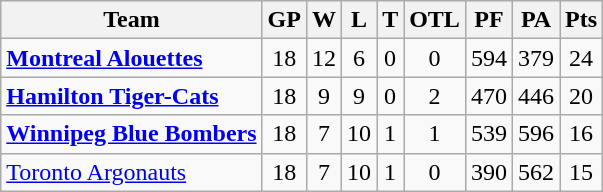<table class="wikitable">
<tr>
<th>Team</th>
<th>GP</th>
<th>W</th>
<th>L</th>
<th>T</th>
<th>OTL</th>
<th>PF</th>
<th>PA</th>
<th>Pts</th>
</tr>
<tr align="center">
<td align="left"><strong><a href='#'>Montreal Alouettes</a></strong></td>
<td>18</td>
<td>12</td>
<td>6</td>
<td>0</td>
<td>0</td>
<td>594</td>
<td>379</td>
<td>24</td>
</tr>
<tr align="center">
<td align="left"><strong><a href='#'>Hamilton Tiger-Cats</a></strong></td>
<td>18</td>
<td>9</td>
<td>9</td>
<td>0</td>
<td>2</td>
<td>470</td>
<td>446</td>
<td>20</td>
</tr>
<tr align="center">
<td align="left"><strong><a href='#'>Winnipeg Blue Bombers</a></strong></td>
<td>18</td>
<td>7</td>
<td>10</td>
<td>1</td>
<td>1</td>
<td>539</td>
<td>596</td>
<td>16</td>
</tr>
<tr align="center">
<td align="left"><a href='#'>Toronto Argonauts</a></td>
<td>18</td>
<td>7</td>
<td>10</td>
<td>1</td>
<td>0</td>
<td>390</td>
<td>562</td>
<td>15</td>
</tr>
</table>
